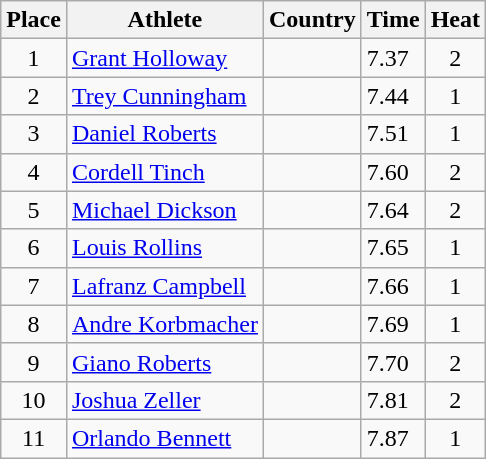<table class="wikitable">
<tr>
<th>Place</th>
<th>Athlete</th>
<th>Country</th>
<th>Time</th>
<th>Heat</th>
</tr>
<tr>
<td align=center>1</td>
<td><a href='#'>Grant Holloway</a></td>
<td></td>
<td>7.37</td>
<td align=center>2</td>
</tr>
<tr>
<td align=center>2</td>
<td><a href='#'>Trey Cunningham</a></td>
<td></td>
<td>7.44</td>
<td align=center>1</td>
</tr>
<tr>
<td align=center>3</td>
<td><a href='#'>Daniel Roberts</a></td>
<td></td>
<td>7.51</td>
<td align=center>1</td>
</tr>
<tr>
<td align=center>4</td>
<td><a href='#'>Cordell Tinch</a></td>
<td></td>
<td>7.60</td>
<td align=center>2</td>
</tr>
<tr>
<td align=center>5</td>
<td><a href='#'>Michael Dickson</a></td>
<td></td>
<td>7.64</td>
<td align=center>2</td>
</tr>
<tr>
<td align=center>6</td>
<td><a href='#'>Louis Rollins</a></td>
<td></td>
<td>7.65</td>
<td align=center>1</td>
</tr>
<tr>
<td align=center>7</td>
<td><a href='#'>Lafranz Campbell</a></td>
<td></td>
<td>7.66</td>
<td align=center>1</td>
</tr>
<tr>
<td align=center>8</td>
<td><a href='#'>Andre Korbmacher</a></td>
<td></td>
<td>7.69</td>
<td align=center>1</td>
</tr>
<tr>
<td align=center>9</td>
<td><a href='#'>Giano Roberts</a></td>
<td></td>
<td>7.70</td>
<td align=center>2</td>
</tr>
<tr>
<td align=center>10</td>
<td><a href='#'>Joshua Zeller</a></td>
<td></td>
<td>7.81</td>
<td align=center>2</td>
</tr>
<tr>
<td align=center>11</td>
<td><a href='#'>Orlando Bennett</a></td>
<td></td>
<td>7.87</td>
<td align=center>1</td>
</tr>
</table>
